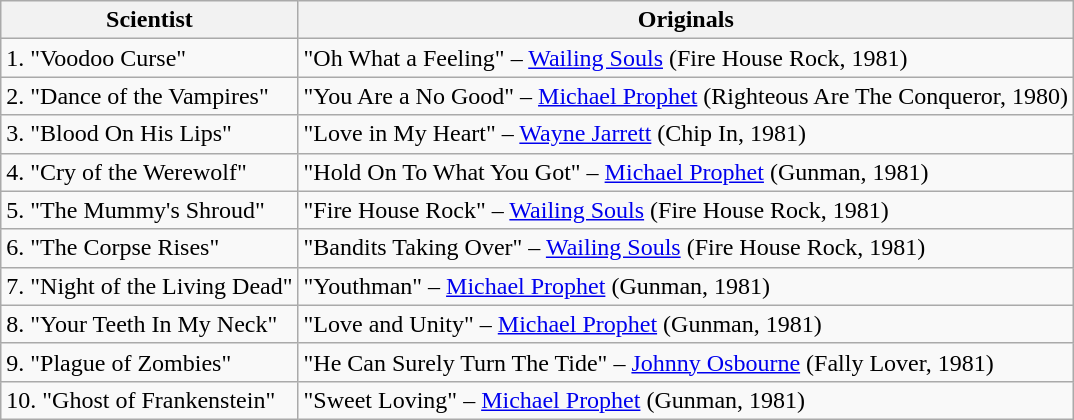<table class="wikitable" border="1">
<tr>
<th>Scientist</th>
<th>Originals</th>
</tr>
<tr>
<td>1. "Voodoo Curse"</td>
<td>"Oh What a Feeling" – <a href='#'>Wailing Souls</a> (Fire House Rock, 1981)</td>
</tr>
<tr>
<td>2. "Dance of the Vampires"</td>
<td>"You Are a No Good" – <a href='#'>Michael Prophet</a> (Righteous Are The Conqueror, 1980)</td>
</tr>
<tr>
<td>3. "Blood On His Lips"</td>
<td>"Love in My Heart" – <a href='#'>Wayne Jarrett</a> (Chip In, 1981)</td>
</tr>
<tr>
<td>4. "Cry of the Werewolf"</td>
<td>"Hold On To What You Got" – <a href='#'>Michael Prophet</a> (Gunman, 1981)</td>
</tr>
<tr>
<td>5. "The Mummy's Shroud"</td>
<td>"Fire House Rock" – <a href='#'>Wailing Souls</a> (Fire House Rock, 1981)</td>
</tr>
<tr>
<td>6. "The Corpse Rises"</td>
<td>"Bandits Taking Over" – <a href='#'>Wailing Souls</a> (Fire House Rock, 1981)</td>
</tr>
<tr>
<td>7. "Night of the Living Dead"</td>
<td>"Youthman" – <a href='#'>Michael Prophet</a> (Gunman, 1981)</td>
</tr>
<tr>
<td>8. "Your Teeth In My Neck"</td>
<td>"Love and Unity" – <a href='#'>Michael Prophet</a> (Gunman, 1981)</td>
</tr>
<tr>
<td>9. "Plague of Zombies"</td>
<td>"He Can Surely Turn The Tide" – <a href='#'>Johnny Osbourne</a> (Fally Lover, 1981)</td>
</tr>
<tr>
<td>10. "Ghost of Frankenstein"</td>
<td>"Sweet Loving" – <a href='#'>Michael Prophet</a> (Gunman, 1981)</td>
</tr>
</table>
